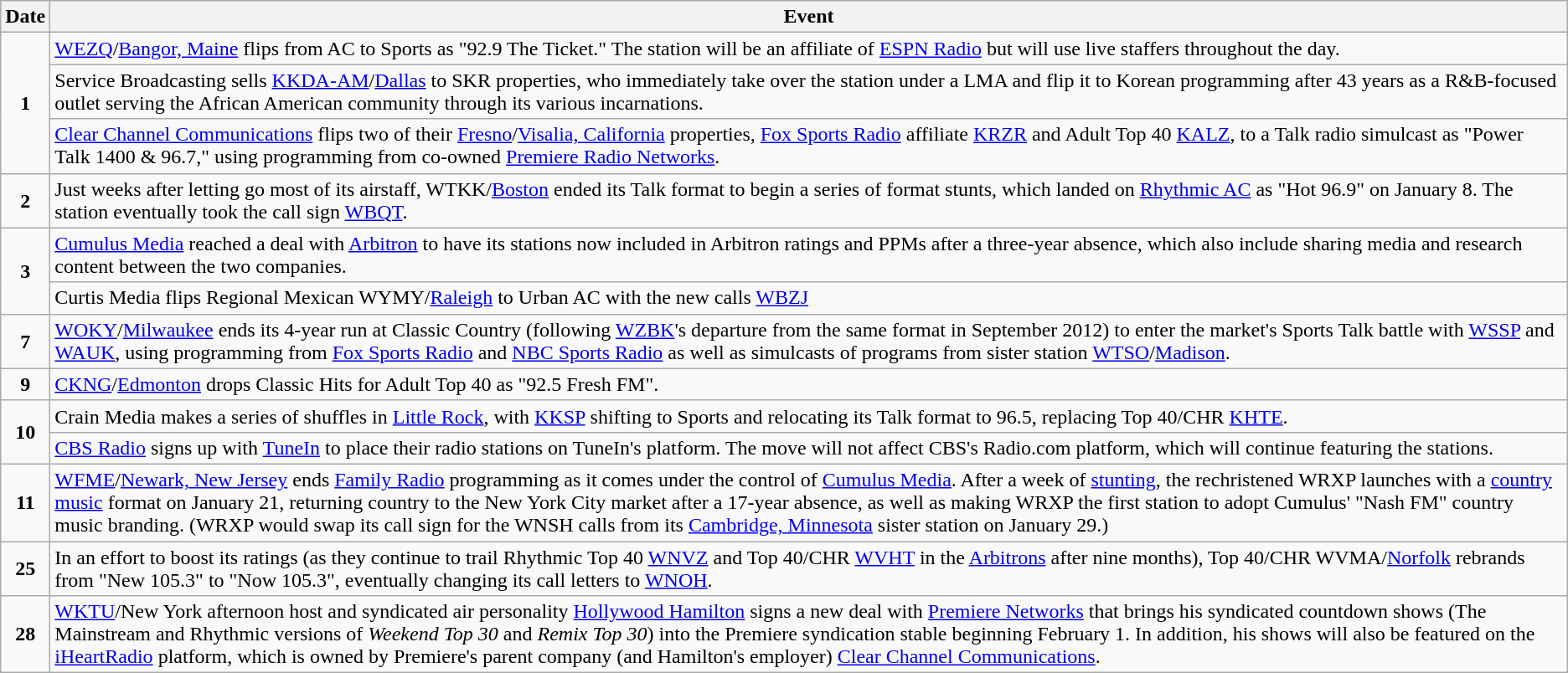<table class="wikitable">
<tr>
<th>Date</th>
<th>Event</th>
</tr>
<tr>
<td style="text-align:center;" rowspan=3><strong>1</strong></td>
<td><a href='#'>WEZQ</a>/<a href='#'>Bangor, Maine</a> flips from AC to Sports as "92.9 The Ticket." The station will be an affiliate of <a href='#'>ESPN Radio</a> but will use live staffers throughout the day.</td>
</tr>
<tr>
<td>Service Broadcasting sells <a href='#'>KKDA-AM</a>/<a href='#'>Dallas</a> to SKR properties, who immediately take over the station under a LMA and flip it to Korean programming after 43 years as a R&B-focused outlet serving the African American community through its various incarnations.</td>
</tr>
<tr>
<td><a href='#'>Clear Channel Communications</a> flips two of their <a href='#'>Fresno</a>/<a href='#'>Visalia, California</a> properties, <a href='#'>Fox Sports Radio</a> affiliate <a href='#'>KRZR</a> and Adult Top 40 <a href='#'>KALZ</a>, to a Talk radio simulcast as "Power Talk 1400 & 96.7," using programming from co-owned <a href='#'>Premiere Radio Networks</a>.</td>
</tr>
<tr>
<td style="text-align:center;"><strong>2</strong></td>
<td>Just weeks after letting go most of its airstaff, WTKK/<a href='#'>Boston</a> ended its Talk format to begin a series of format stunts, which landed on <a href='#'>Rhythmic AC</a> as "Hot 96.9" on January 8. The station eventually took the call sign <a href='#'>WBQT</a>.</td>
</tr>
<tr>
<td style="text-align:center;" rowspan=2><strong>3</strong></td>
<td><a href='#'>Cumulus Media</a> reached a deal with <a href='#'>Arbitron</a> to have its stations now included in Arbitron ratings and PPMs after a three-year absence, which also include sharing media and research content between the two companies.</td>
</tr>
<tr>
<td>Curtis Media flips Regional Mexican WYMY/<a href='#'>Raleigh</a> to Urban AC with the new calls <a href='#'>WBZJ</a></td>
</tr>
<tr>
<td style="text-align:center;"><strong>7</strong></td>
<td><a href='#'>WOKY</a>/<a href='#'>Milwaukee</a> ends its 4-year run at Classic Country (following <a href='#'>WZBK</a>'s departure from the same format in September 2012) to enter the market's Sports Talk battle with <a href='#'>WSSP</a> and <a href='#'>WAUK</a>, using programming from <a href='#'>Fox Sports Radio</a> and <a href='#'>NBC Sports Radio</a> as well as simulcasts of programs from sister station <a href='#'>WTSO</a>/<a href='#'>Madison</a>.</td>
</tr>
<tr>
<td style="text-align:center;"><strong>9</strong></td>
<td><a href='#'>CKNG</a>/<a href='#'>Edmonton</a> drops Classic Hits for Adult Top 40 as "92.5 Fresh FM".</td>
</tr>
<tr>
<td style="text-align:center;" rowspan=2><strong>10</strong></td>
<td>Crain Media makes a series of shuffles in <a href='#'>Little Rock</a>, with <a href='#'>KKSP</a> shifting to Sports and relocating its Talk format to 96.5, replacing Top 40/CHR <a href='#'>KHTE</a>.</td>
</tr>
<tr>
<td><a href='#'>CBS Radio</a> signs up with <a href='#'>TuneIn</a> to place their radio stations on TuneIn's platform. The move will not affect CBS's Radio.com platform, which will continue featuring the stations.</td>
</tr>
<tr>
<td style="text-align:center;"><strong>11</strong></td>
<td><a href='#'>WFME</a>/<a href='#'>Newark, New Jersey</a> ends <a href='#'>Family Radio</a> programming as it comes under the control of <a href='#'>Cumulus Media</a>. After a week of <a href='#'>stunting</a>, the rechristened WRXP launches with a <a href='#'>country music</a> format on January 21, returning country to the New York City market after a 17-year absence, as well as making WRXP the first station to adopt Cumulus' "Nash FM" country music branding. (WRXP would swap its call sign for the WNSH calls from its <a href='#'>Cambridge, Minnesota</a> sister station on January 29.)</td>
</tr>
<tr>
<td style="text-align:center;"><strong>25</strong></td>
<td>In an effort to boost its ratings (as they continue to trail Rhythmic Top 40 <a href='#'>WNVZ</a> and Top 40/CHR <a href='#'>WVHT</a> in the <a href='#'>Arbitrons</a> after nine months), Top 40/CHR WVMA/<a href='#'>Norfolk</a> rebrands from "New 105.3" to "Now 105.3", eventually changing its call letters to <a href='#'>WNOH</a>.</td>
</tr>
<tr>
<td style="text-align:center;"><strong>28</strong></td>
<td><a href='#'>WKTU</a>/New York afternoon host and syndicated air personality <a href='#'>Hollywood Hamilton</a> signs a new deal with <a href='#'>Premiere Networks</a> that brings his syndicated countdown shows (The Mainstream and Rhythmic versions of <em>Weekend Top 30</em> and <em>Remix Top 30</em>) into the Premiere syndication stable beginning February 1. In addition, his shows will also be featured on the <a href='#'>iHeartRadio</a> platform, which is owned by Premiere's parent company (and Hamilton's employer) <a href='#'>Clear Channel Communications</a>.</td>
</tr>
</table>
